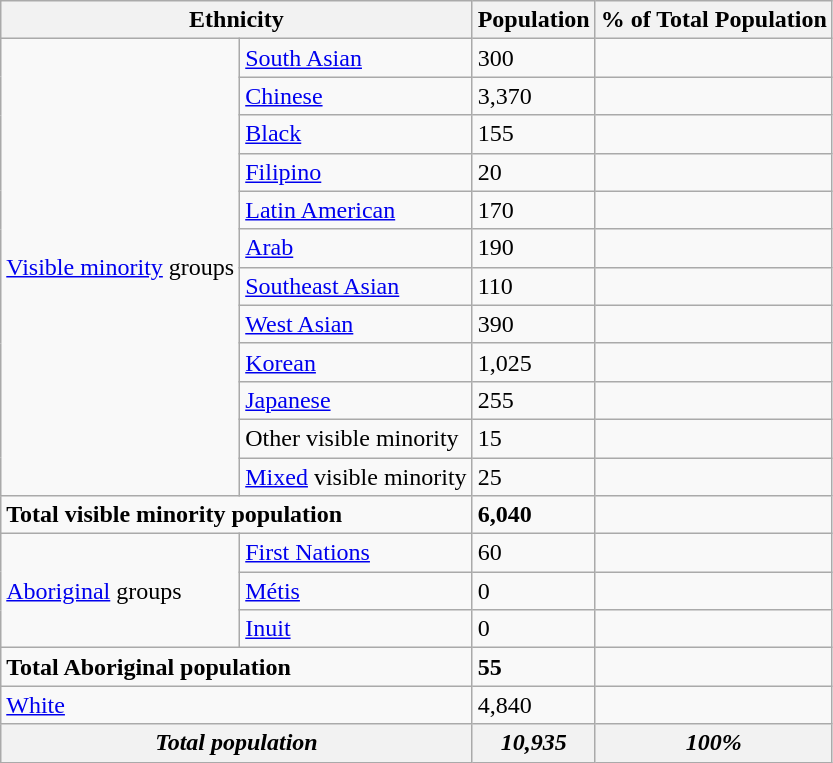<table class="wikitable">
<tr>
<th colspan="2">Ethnicity</th>
<th>Population</th>
<th>% of Total Population</th>
</tr>
<tr>
<td rowspan="12"><a href='#'>Visible minority</a> groups</td>
<td><a href='#'>South Asian</a></td>
<td>300</td>
<td></td>
</tr>
<tr>
<td><a href='#'>Chinese</a></td>
<td>3,370</td>
<td></td>
</tr>
<tr>
<td><a href='#'>Black</a></td>
<td>155</td>
<td></td>
</tr>
<tr>
<td><a href='#'>Filipino</a></td>
<td>20</td>
<td></td>
</tr>
<tr>
<td><a href='#'>Latin American</a></td>
<td>170</td>
<td></td>
</tr>
<tr>
<td><a href='#'>Arab</a></td>
<td>190</td>
<td></td>
</tr>
<tr>
<td><a href='#'>Southeast Asian</a></td>
<td>110</td>
<td></td>
</tr>
<tr>
<td><a href='#'>West Asian</a></td>
<td>390</td>
<td></td>
</tr>
<tr>
<td><a href='#'>Korean</a></td>
<td>1,025</td>
<td></td>
</tr>
<tr>
<td><a href='#'>Japanese</a></td>
<td>255</td>
<td></td>
</tr>
<tr>
<td>Other visible minority</td>
<td>15</td>
<td></td>
</tr>
<tr>
<td><a href='#'>Mixed</a> visible minority</td>
<td>25</td>
<td></td>
</tr>
<tr>
<td colspan="2"><strong>Total visible minority population</strong></td>
<td><strong>6,040</strong></td>
<td><strong></strong></td>
</tr>
<tr>
<td rowspan="3"><a href='#'>Aboriginal</a> groups</td>
<td><a href='#'>First Nations</a></td>
<td>60</td>
<td></td>
</tr>
<tr>
<td><a href='#'>Métis</a></td>
<td>0</td>
<td></td>
</tr>
<tr>
<td><a href='#'>Inuit</a></td>
<td>0</td>
<td></td>
</tr>
<tr>
<td colspan="2"><strong>Total Aboriginal population</strong></td>
<td><strong>55</strong></td>
<td><strong></strong></td>
</tr>
<tr>
<td colspan="2"><a href='#'>White</a></td>
<td>4,840</td>
<td></td>
</tr>
<tr>
<th colspan="2"><strong><em>Total population</em></strong></th>
<th><strong><em>10,935</em></strong></th>
<th><strong><em>100%</em></strong></th>
</tr>
</table>
